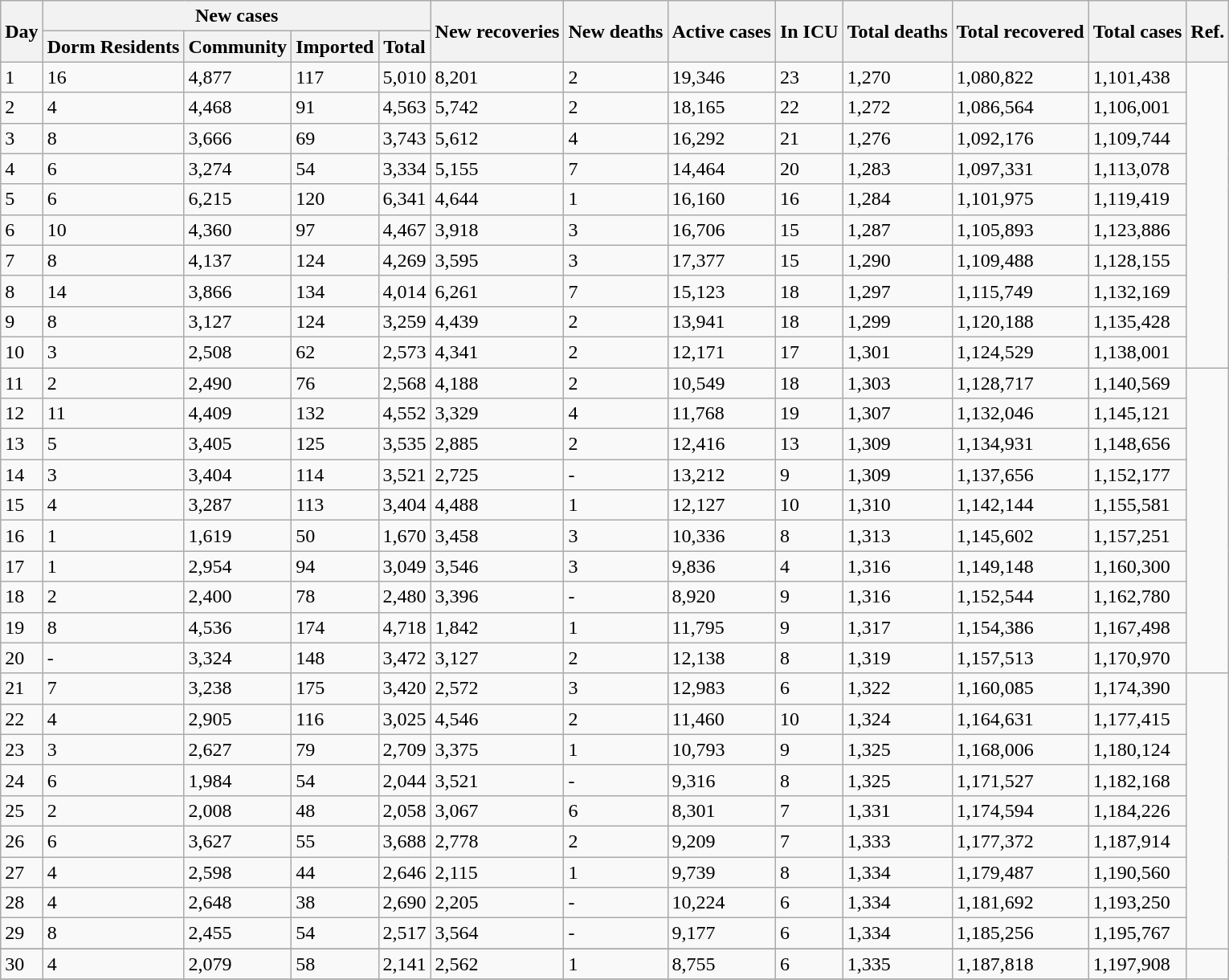<table class="wikitable">
<tr>
<th rowspan="2">Day</th>
<th colspan="4">New cases</th>
<th rowspan="2">New recoveries</th>
<th rowspan="2">New deaths</th>
<th rowspan="2">Active cases</th>
<th rowspan="2">In ICU</th>
<th rowspan="2">Total deaths</th>
<th rowspan="2">Total recovered</th>
<th rowspan="2">Total cases</th>
<th rowspan="2">Ref.</th>
</tr>
<tr>
<th>Dorm Residents</th>
<th>Community</th>
<th>Imported</th>
<th>Total</th>
</tr>
<tr>
<td>1</td>
<td>16</td>
<td>4,877</td>
<td>117</td>
<td>5,010</td>
<td>8,201</td>
<td>2</td>
<td>19,346</td>
<td>23</td>
<td>1,270</td>
<td>1,080,822</td>
<td>1,101,438</td>
<td rowspan="10"></td>
</tr>
<tr>
<td>2</td>
<td>4</td>
<td>4,468</td>
<td>91</td>
<td>4,563</td>
<td>5,742</td>
<td>2</td>
<td>18,165</td>
<td>22</td>
<td>1,272</td>
<td>1,086,564</td>
<td>1,106,001</td>
</tr>
<tr>
<td>3</td>
<td>8</td>
<td>3,666</td>
<td>69</td>
<td>3,743</td>
<td>5,612</td>
<td>4</td>
<td>16,292</td>
<td>21</td>
<td>1,276</td>
<td>1,092,176</td>
<td>1,109,744</td>
</tr>
<tr>
<td>4</td>
<td>6</td>
<td>3,274</td>
<td>54</td>
<td>3,334</td>
<td>5,155</td>
<td>7</td>
<td>14,464</td>
<td>20</td>
<td>1,283</td>
<td>1,097,331</td>
<td>1,113,078</td>
</tr>
<tr>
<td>5</td>
<td>6</td>
<td>6,215</td>
<td>120</td>
<td>6,341</td>
<td>4,644</td>
<td>1</td>
<td>16,160</td>
<td>16</td>
<td>1,284</td>
<td>1,101,975</td>
<td>1,119,419</td>
</tr>
<tr>
<td>6</td>
<td>10</td>
<td>4,360</td>
<td>97</td>
<td>4,467</td>
<td>3,918</td>
<td>3</td>
<td>16,706</td>
<td>15</td>
<td>1,287</td>
<td>1,105,893</td>
<td>1,123,886</td>
</tr>
<tr>
<td>7</td>
<td>8</td>
<td>4,137</td>
<td>124</td>
<td>4,269</td>
<td>3,595</td>
<td>3</td>
<td>17,377</td>
<td>15</td>
<td>1,290</td>
<td>1,109,488</td>
<td>1,128,155</td>
</tr>
<tr>
<td>8</td>
<td>14</td>
<td>3,866</td>
<td>134</td>
<td>4,014</td>
<td>6,261</td>
<td>7</td>
<td>15,123</td>
<td>18</td>
<td>1,297</td>
<td>1,115,749</td>
<td>1,132,169</td>
</tr>
<tr>
<td>9</td>
<td>8</td>
<td>3,127</td>
<td>124</td>
<td>3,259</td>
<td>4,439</td>
<td>2</td>
<td>13,941</td>
<td>18</td>
<td>1,299</td>
<td>1,120,188</td>
<td>1,135,428</td>
</tr>
<tr>
<td>10</td>
<td>3</td>
<td>2,508</td>
<td>62</td>
<td>2,573</td>
<td>4,341</td>
<td>2</td>
<td>12,171</td>
<td>17</td>
<td>1,301</td>
<td>1,124,529</td>
<td>1,138,001</td>
</tr>
<tr>
<td>11</td>
<td>2</td>
<td>2,490</td>
<td>76</td>
<td>2,568</td>
<td>4,188</td>
<td>2</td>
<td>10,549</td>
<td>18</td>
<td>1,303</td>
<td>1,128,717</td>
<td>1,140,569</td>
<td rowspan="10"></td>
</tr>
<tr>
<td>12</td>
<td>11</td>
<td>4,409</td>
<td>132</td>
<td>4,552</td>
<td>3,329</td>
<td>4</td>
<td>11,768</td>
<td>19</td>
<td>1,307</td>
<td>1,132,046</td>
<td>1,145,121</td>
</tr>
<tr>
<td>13</td>
<td>5</td>
<td>3,405</td>
<td>125</td>
<td>3,535</td>
<td>2,885</td>
<td>2</td>
<td>12,416</td>
<td>13</td>
<td>1,309</td>
<td>1,134,931</td>
<td>1,148,656</td>
</tr>
<tr>
<td>14</td>
<td>3</td>
<td>3,404</td>
<td>114</td>
<td>3,521</td>
<td>2,725</td>
<td>-</td>
<td>13,212</td>
<td>9</td>
<td>1,309</td>
<td>1,137,656</td>
<td>1,152,177</td>
</tr>
<tr>
<td>15</td>
<td>4</td>
<td>3,287</td>
<td>113</td>
<td>3,404</td>
<td>4,488</td>
<td>1</td>
<td>12,127</td>
<td>10</td>
<td>1,310</td>
<td>1,142,144</td>
<td>1,155,581</td>
</tr>
<tr>
<td>16</td>
<td>1</td>
<td>1,619</td>
<td>50</td>
<td>1,670</td>
<td>3,458</td>
<td>3</td>
<td>10,336</td>
<td>8</td>
<td>1,313</td>
<td>1,145,602</td>
<td>1,157,251</td>
</tr>
<tr>
<td>17</td>
<td>1</td>
<td>2,954</td>
<td>94</td>
<td>3,049</td>
<td>3,546</td>
<td>3</td>
<td>9,836</td>
<td>4</td>
<td>1,316</td>
<td>1,149,148</td>
<td>1,160,300</td>
</tr>
<tr>
<td>18</td>
<td>2</td>
<td>2,400</td>
<td>78</td>
<td>2,480</td>
<td>3,396</td>
<td>-</td>
<td>8,920</td>
<td>9</td>
<td>1,316</td>
<td>1,152,544</td>
<td>1,162,780</td>
</tr>
<tr>
<td>19</td>
<td>8</td>
<td>4,536</td>
<td>174</td>
<td>4,718</td>
<td>1,842</td>
<td>1</td>
<td>11,795</td>
<td>9</td>
<td>1,317</td>
<td>1,154,386</td>
<td>1,167,498</td>
</tr>
<tr>
<td>20</td>
<td>-</td>
<td>3,324</td>
<td>148</td>
<td>3,472</td>
<td>3,127</td>
<td>2</td>
<td>12,138</td>
<td>8</td>
<td>1,319</td>
<td>1,157,513</td>
<td>1,170,970</td>
</tr>
<tr>
<td>21</td>
<td>7</td>
<td>3,238</td>
<td>175</td>
<td>3,420</td>
<td>2,572</td>
<td>3</td>
<td>12,983</td>
<td>6</td>
<td>1,322</td>
<td>1,160,085</td>
<td>1,174,390</td>
<td rowspan="10"></td>
</tr>
<tr>
<td>22</td>
<td>4</td>
<td>2,905</td>
<td>116</td>
<td>3,025</td>
<td>4,546</td>
<td>2</td>
<td>11,460</td>
<td>10</td>
<td>1,324</td>
<td>1,164,631</td>
<td>1,177,415</td>
</tr>
<tr>
<td>23</td>
<td>3</td>
<td>2,627</td>
<td>79</td>
<td>2,709</td>
<td>3,375</td>
<td>1</td>
<td>10,793</td>
<td>9</td>
<td>1,325</td>
<td>1,168,006</td>
<td>1,180,124</td>
</tr>
<tr>
<td>24</td>
<td>6</td>
<td>1,984</td>
<td>54</td>
<td>2,044</td>
<td>3,521</td>
<td>-</td>
<td>9,316</td>
<td>8</td>
<td>1,325</td>
<td>1,171,527</td>
<td>1,182,168</td>
</tr>
<tr>
<td>25</td>
<td>2</td>
<td>2,008</td>
<td>48</td>
<td>2,058</td>
<td>3,067</td>
<td>6</td>
<td>8,301</td>
<td>7</td>
<td>1,331</td>
<td>1,174,594</td>
<td>1,184,226</td>
</tr>
<tr>
<td>26</td>
<td>6</td>
<td>3,627</td>
<td>55</td>
<td>3,688</td>
<td>2,778</td>
<td>2</td>
<td>9,209</td>
<td>7</td>
<td>1,333</td>
<td>1,177,372</td>
<td>1,187,914</td>
</tr>
<tr>
<td>27</td>
<td>4</td>
<td>2,598</td>
<td>44</td>
<td>2,646</td>
<td>2,115</td>
<td>1</td>
<td>9,739</td>
<td>8</td>
<td>1,334</td>
<td>1,179,487</td>
<td>1,190,560</td>
</tr>
<tr>
<td>28</td>
<td>4</td>
<td>2,648</td>
<td>38</td>
<td>2,690</td>
<td>2,205</td>
<td>-</td>
<td>10,224</td>
<td>6</td>
<td>1,334</td>
<td>1,181,692</td>
<td>1,193,250</td>
</tr>
<tr>
<td>29</td>
<td>8</td>
<td>2,455</td>
<td>54</td>
<td>2,517</td>
<td>3,564</td>
<td>-</td>
<td>9,177</td>
<td>6</td>
<td>1,334</td>
<td>1,185,256</td>
<td>1,195,767</td>
</tr>
<tr>
</tr>
<tr>
<td>30</td>
<td>4</td>
<td>2,079</td>
<td>58</td>
<td>2,141</td>
<td>2,562</td>
<td>1</td>
<td>8,755</td>
<td>6</td>
<td>1,335</td>
<td>1,187,818</td>
<td>1,197,908</td>
</tr>
<tr>
</tr>
</table>
